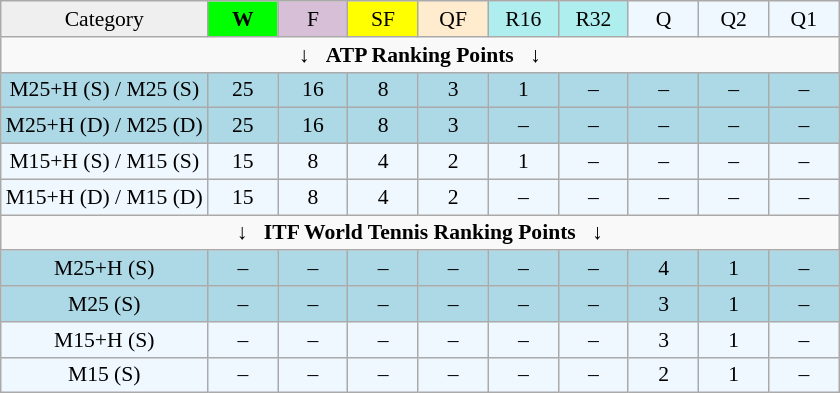<table class="wikitable" style="font-size:90%">
<tr align=center>
<td style="background:#efefef;">Category</td>
<td style="width:40px; background:lime;"><strong>W</strong></td>
<td style="width:40px; background:thistle;">F</td>
<td style="width:40px; background:#ff0;">SF</td>
<td style="width:40px; background:#ffebcd;">QF</td>
<td style="width:40px; background:#afeeee;">R16</td>
<td style="width:40px; background:#afeeee;">R32</td>
<td style="width:40px; background:#f0f8ff;">Q</td>
<td style="width:40px; background:#f0f8ff;">Q2</td>
<td style="width:40px; background:#f0f8ff;">Q1</td>
</tr>
<tr>
<td colspan="11" align="center">↓   <strong>ATP Ranking Points</strong>   ↓</td>
</tr>
<tr style="text-align:center; background:lightblue;">
<td>M25+H (S) / M25 (S)</td>
<td>25</td>
<td>16</td>
<td>8</td>
<td>3</td>
<td>1</td>
<td>–</td>
<td>–</td>
<td>–</td>
<td>–</td>
</tr>
<tr style="text-align:center; background:lightblue;">
<td>M25+H (D) / M25 (D)</td>
<td>25</td>
<td>16</td>
<td>8</td>
<td>3</td>
<td>–</td>
<td>–</td>
<td>–</td>
<td>–</td>
<td>–</td>
</tr>
<tr style="text-align:center; background:#f0f8ff;">
<td>M15+H (S) / M15 (S)</td>
<td>15</td>
<td>8</td>
<td>4</td>
<td>2</td>
<td>1</td>
<td>–</td>
<td>–</td>
<td>–</td>
<td>–</td>
</tr>
<tr style="text-align:center; background:#f0f8ff;">
<td>M15+H (D) / M15 (D)</td>
<td>15</td>
<td>8</td>
<td>4</td>
<td>2</td>
<td>–</td>
<td>–</td>
<td>–</td>
<td>–</td>
<td>–</td>
</tr>
<tr>
<td colspan="11" align="center">↓   <strong>ITF World Tennis Ranking Points</strong>   ↓</td>
</tr>
<tr style="text-align:center; background:lightblue;">
<td>M25+H (S)</td>
<td>–</td>
<td>–</td>
<td>–</td>
<td>–</td>
<td>–</td>
<td>–</td>
<td>4</td>
<td>1</td>
<td>–</td>
</tr>
<tr style="text-align:center; background:lightblue;">
<td>M25 (S)</td>
<td>–</td>
<td>–</td>
<td>–</td>
<td>–</td>
<td>–</td>
<td>–</td>
<td>3</td>
<td>1</td>
<td>–</td>
</tr>
<tr style="text-align:center; background:#f0f8ff;">
<td>M15+H (S)</td>
<td>–</td>
<td>–</td>
<td>–</td>
<td>–</td>
<td>–</td>
<td>–</td>
<td>3</td>
<td>1</td>
<td>–</td>
</tr>
<tr style="text-align:center; background:#f0f8ff;">
<td>M15 (S)</td>
<td>–</td>
<td>–</td>
<td>–</td>
<td>–</td>
<td>–</td>
<td>–</td>
<td>2</td>
<td>1</td>
<td>–</td>
</tr>
</table>
